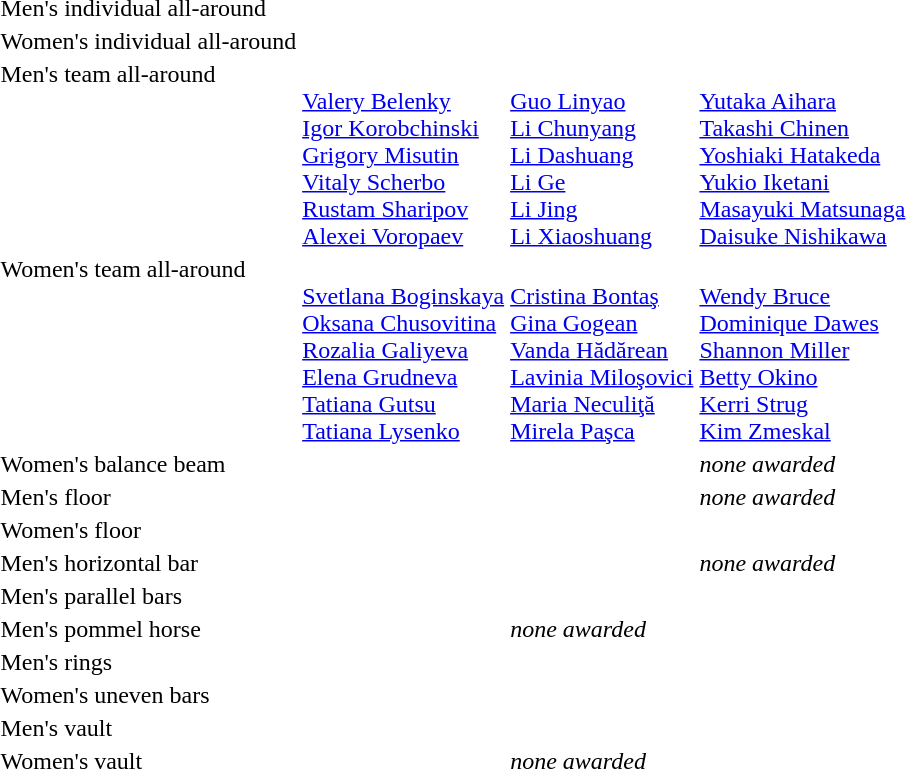<table>
<tr valign="top">
<td>Men's individual all-around<br></td>
<td></td>
<td></td>
<td></td>
</tr>
<tr valign="top">
<td>Women's individual all-around<br></td>
<td></td>
<td></td>
<td></td>
</tr>
<tr valign="top">
<td>Men's team all-around<br></td>
<td><br><a href='#'>Valery Belenky</a><br><a href='#'>Igor Korobchinski</a><br><a href='#'>Grigory Misutin</a><br><a href='#'>Vitaly Scherbo</a><br><a href='#'>Rustam Sharipov</a><br><a href='#'>Alexei Voropaev</a></td>
<td><br><a href='#'>Guo Linyao</a><br><a href='#'>Li Chunyang</a><br><a href='#'>Li Dashuang</a><br><a href='#'>Li Ge</a><br><a href='#'>Li Jing</a><br><a href='#'>Li Xiaoshuang</a></td>
<td><br><a href='#'>Yutaka Aihara</a><br><a href='#'>Takashi Chinen</a><br><a href='#'>Yoshiaki Hatakeda</a><br><a href='#'>Yukio Iketani</a><br><a href='#'>Masayuki Matsunaga</a><br><a href='#'>Daisuke Nishikawa</a></td>
</tr>
<tr valign="top">
<td>Women's team all-around<br></td>
<td><br><a href='#'>Svetlana Boginskaya</a><br><a href='#'>Oksana Chusovitina</a><br><a href='#'>Rozalia Galiyeva</a><br><a href='#'>Elena Grudneva</a><br><a href='#'>Tatiana Gutsu</a><br><a href='#'>Tatiana Lysenko</a></td>
<td><br><a href='#'>Cristina Bontaş</a><br><a href='#'>Gina Gogean</a><br><a href='#'>Vanda Hădărean</a><br><a href='#'>Lavinia Miloşovici</a><br><a href='#'>Maria Neculiţă</a><br><a href='#'>Mirela Paşca</a></td>
<td><br><a href='#'>Wendy Bruce</a><br><a href='#'>Dominique Dawes</a><br><a href='#'>Shannon Miller</a><br><a href='#'>Betty Okino</a><br><a href='#'>Kerri Strug</a><br><a href='#'>Kim Zmeskal</a></td>
</tr>
<tr valign="top">
<td rowspan=2>Women's balance beam<br></td>
<td rowspan=2></td>
<td></td>
<td rowspan=2><em>none awarded</em></td>
</tr>
<tr>
<td></td>
</tr>
<tr valign="top">
<td rowspan=2>Men's floor<br></td>
<td rowspan=2></td>
<td></td>
<td rowspan=2><em>none awarded</em></td>
</tr>
<tr>
<td></td>
</tr>
<tr valign="top">
<td rowspan=3>Women's floor<br></td>
<td rowspan=3></td>
<td rowspan=3></td>
<td></td>
</tr>
<tr>
<td></td>
</tr>
<tr>
<td></td>
</tr>
<tr valign="top">
<td rowspan=2>Men's horizontal bar<br></td>
<td rowspan=2></td>
<td></td>
<td rowspan=2><em>none awarded</em></td>
</tr>
<tr>
<td></td>
</tr>
<tr valign="top">
<td rowspan=3>Men's parallel bars<br></td>
<td rowspan=3></td>
<td rowspan=3></td>
<td></td>
</tr>
<tr>
<td></td>
</tr>
<tr>
<td></td>
</tr>
<tr valign="top">
<td rowspan=2>Men's pommel horse<br></td>
<td></td>
<td rowspan=2><em>none awarded</em></td>
<td rowspan=2></td>
</tr>
<tr>
<td></td>
</tr>
<tr valign="top">
<td rowspan=2>Men's rings<br></td>
<td rowspan=2></td>
<td rowspan=2></td>
<td></td>
</tr>
<tr>
<td></td>
</tr>
<tr>
<td>Women's uneven bars<br></td>
<td></td>
<td></td>
<td></td>
</tr>
<tr>
<td>Men's vault<br></td>
<td></td>
<td></td>
<td></td>
</tr>
<tr valign="top">
<td rowspan=2>Women's vault<br></td>
<td></td>
<td rowspan=2><em>none awarded</em></td>
<td rowspan=2></td>
</tr>
<tr>
<td></td>
</tr>
</table>
